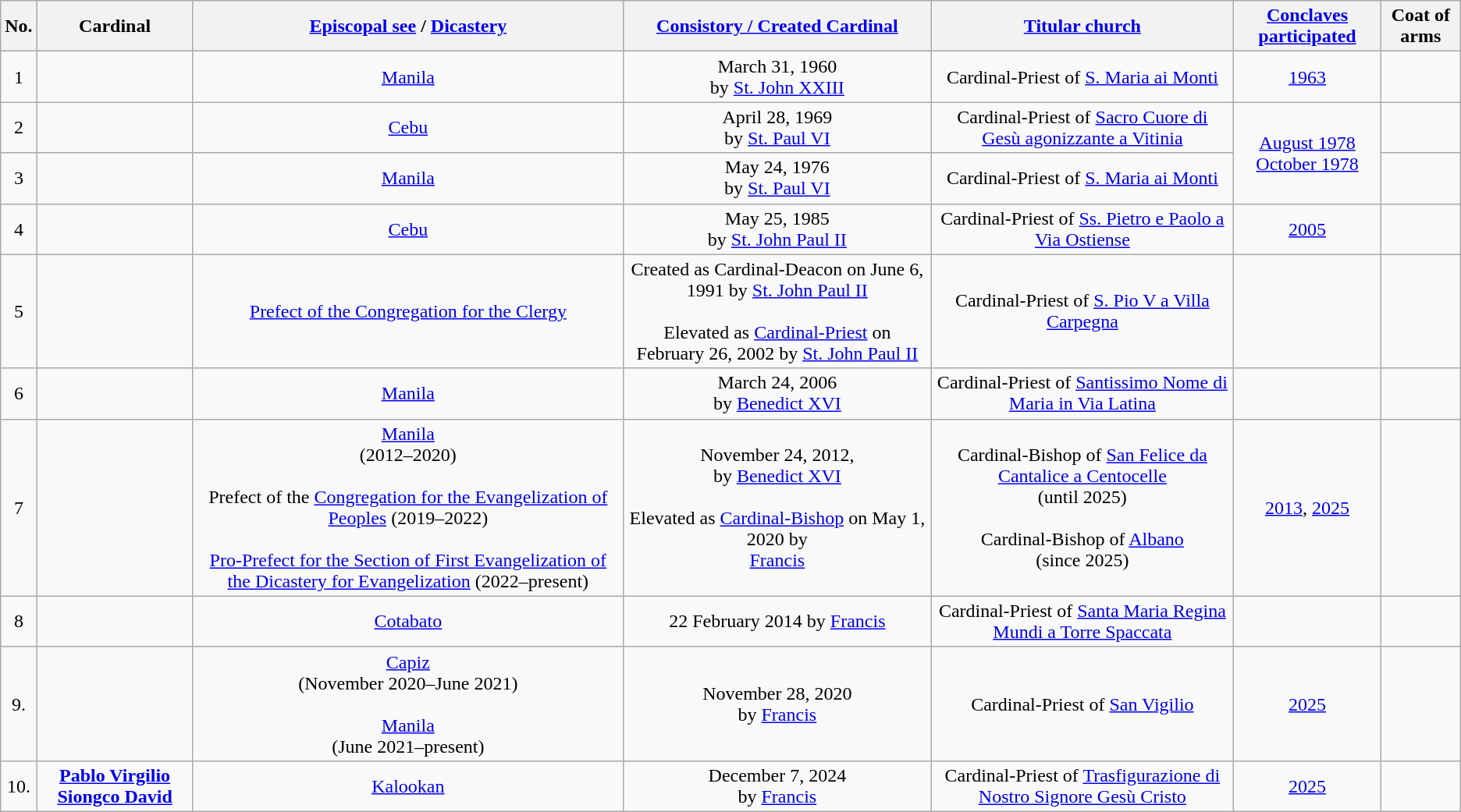<table class="wikitable" style="text-align:center;">
<tr>
<th>No.</th>
<th>Cardinal</th>
<th><a href='#'>Episcopal see</a> / <a href='#'>Dicastery</a></th>
<th><a href='#'> Consistory / Created Cardinal</a></th>
<th><a href='#'>Titular church</a></th>
<th><a href='#'> Conclaves participated</a></th>
<th>Coat of arms</th>
</tr>
<tr>
<td>1</td>
<td><br></td>
<td><a href='#'>Manila</a></td>
<td>March 31, 1960 <br> by <a href='#'>St. John XXIII</a></td>
<td>Cardinal-Priest of <a href='#'>S. Maria ai Monti</a></td>
<td><a href='#'>1963</a></td>
<td></td>
</tr>
<tr>
<td>2</td>
<td><br></td>
<td><a href='#'>Cebu</a></td>
<td>April 28, 1969<br> by <a href='#'>St. Paul VI</a></td>
<td>Cardinal-Priest of <a href='#'>Sacro Cuore di Gesù agonizzante a Vitinia</a></td>
<td rowspan="2"><a href='#'>August 1978</a> <br> <a href='#'>October 1978</a></td>
<td></td>
</tr>
<tr>
<td>3</td>
<td><br></td>
<td><a href='#'>Manila</a></td>
<td>May 24, 1976 <br> by <a href='#'>St. Paul VI</a></td>
<td>Cardinal-Priest of <a href='#'>S. Maria ai Monti</a></td>
<td></td>
</tr>
<tr>
<td>4</td>
<td><br></td>
<td><a href='#'>Cebu</a></td>
<td>May 25, 1985 <br> by <a href='#'>St. John Paul II</a></td>
<td>Cardinal-Priest of <a href='#'>Ss. Pietro e Paolo a Via Ostiense</a></td>
<td><a href='#'>2005</a></td>
<td></td>
</tr>
<tr>
<td>5</td>
<td><br></td>
<td><a href='#'>Prefect of the Congregation for the Clergy</a></td>
<td>Created as Cardinal-Deacon on June 6, 1991 by <a href='#'>St. John Paul II</a><br><br>Elevated as <a href='#'>Cardinal-Priest</a> on February 26, 2002  by <a href='#'>St. John Paul II</a><br></td>
<td>Cardinal-Priest of <a href='#'>S. Pio V a Villa Carpegna</a></td>
<td></td>
<td></td>
</tr>
<tr>
<td>6</td>
<td><br><strong></strong></td>
<td><a href='#'>Manila</a></td>
<td>March 24, 2006 <br> by <a href='#'>Benedict XVI</a></td>
<td>Cardinal-Priest of <a href='#'>Santissimo Nome di Maria in Via Latina</a></td>
<td></td>
<td></td>
</tr>
<tr>
<td>7</td>
<td><br><strong></strong></td>
<td><a href='#'>Manila</a><br>(2012–2020) <br><br> Prefect of the <a href='#'>Congregation for the Evangelization of Peoples</a> (2019–2022)<br><br><a href='#'>Pro-Prefect for the Section of First Evangelization of the Dicastery for Evangelization</a> (2022–present)</td>
<td>November 24, 2012, <br> by <a href='#'>Benedict XVI</a><br><br> Elevated as <a href='#'>Cardinal-Bishop</a> on May 1, 2020 by<br><a href='#'>Francis</a></td>
<td>Cardinal-Bishop of <a href='#'>San Felice da Cantalice a Centocelle</a><br>(until 2025)<br><br>Cardinal-Bishop of <a href='#'>Albano</a><br>(since 2025)</td>
<td><a href='#'>2013</a>, <a href='#'>2025</a></td>
<td></td>
</tr>
<tr>
<td>8</td>
<td><br><strong></strong></td>
<td><a href='#'>Cotabato</a></td>
<td>22 February 2014 by <a href='#'>Francis</a><br></td>
<td>Cardinal-Priest of <a href='#'>Santa Maria Regina Mundi a Torre Spaccata</a></td>
<td></td>
<td></td>
</tr>
<tr>
<td>9.</td>
<td><br><strong></strong></td>
<td><a href='#'>Capiz</a> <br>(November 2020–June 2021) <br><br><a href='#'>Manila</a><br> (June 2021–present)</td>
<td>November 28, 2020<br> by <a href='#'>Francis</a></td>
<td>Cardinal-Priest of <a href='#'>San Vigilio</a></td>
<td><a href='#'>2025</a></td>
<td></td>
</tr>
<tr>
<td>10.</td>
<td><a href='#'><strong>Pablo Virgilio Siongco David</strong></a></td>
<td><a href='#'>Kalookan</a></td>
<td>December 7, 2024 <br> by <a href='#'>Francis</a></td>
<td>Cardinal-Priest of <a href='#'>Trasfigurazione di Nostro Signore Gesù Cristo</a></td>
<td><a href='#'>2025</a></td>
<td></td>
</tr>
</table>
